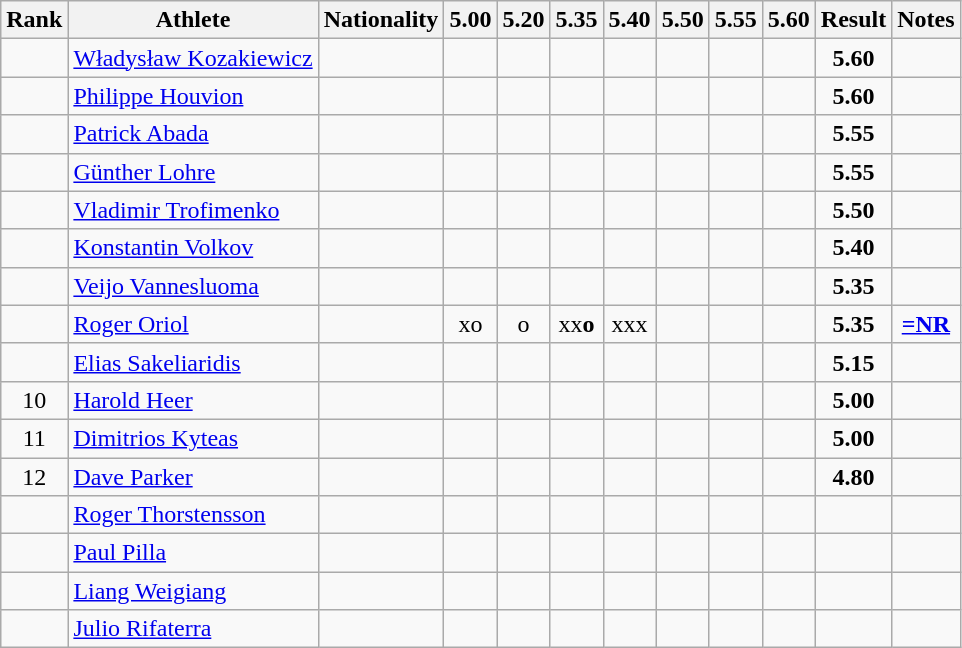<table class="wikitable sortable" style="text-align:center">
<tr>
<th>Rank</th>
<th>Athlete</th>
<th>Nationality</th>
<th>5.00</th>
<th>5.20</th>
<th>5.35</th>
<th>5.40</th>
<th>5.50</th>
<th>5.55</th>
<th>5.60</th>
<th>Result</th>
<th>Notes</th>
</tr>
<tr>
<td></td>
<td align=left><a href='#'>Władysław Kozakiewicz</a></td>
<td align=left></td>
<td></td>
<td></td>
<td></td>
<td></td>
<td></td>
<td></td>
<td></td>
<td><strong>5.60</strong></td>
<td></td>
</tr>
<tr>
<td></td>
<td align=left><a href='#'>Philippe Houvion</a></td>
<td align=left></td>
<td></td>
<td></td>
<td></td>
<td></td>
<td></td>
<td></td>
<td></td>
<td><strong>5.60</strong></td>
<td></td>
</tr>
<tr>
<td></td>
<td align=left><a href='#'>Patrick Abada</a></td>
<td align=left></td>
<td></td>
<td></td>
<td></td>
<td></td>
<td></td>
<td></td>
<td></td>
<td><strong>5.55</strong></td>
<td></td>
</tr>
<tr>
<td></td>
<td align=left><a href='#'>Günther Lohre</a></td>
<td align=left></td>
<td></td>
<td></td>
<td></td>
<td></td>
<td></td>
<td></td>
<td></td>
<td><strong>5.55</strong></td>
<td></td>
</tr>
<tr>
<td></td>
<td align=left><a href='#'>Vladimir Trofimenko</a></td>
<td align=left></td>
<td></td>
<td></td>
<td></td>
<td></td>
<td></td>
<td></td>
<td></td>
<td><strong>5.50</strong></td>
<td></td>
</tr>
<tr>
<td></td>
<td align=left><a href='#'>Konstantin Volkov</a></td>
<td align=left></td>
<td></td>
<td></td>
<td></td>
<td></td>
<td></td>
<td></td>
<td></td>
<td><strong>5.40</strong></td>
<td></td>
</tr>
<tr>
<td></td>
<td align=left><a href='#'>Veijo Vannesluoma</a></td>
<td align=left></td>
<td></td>
<td></td>
<td></td>
<td></td>
<td></td>
<td></td>
<td></td>
<td><strong>5.35</strong></td>
<td></td>
</tr>
<tr>
<td></td>
<td align=left><a href='#'>Roger Oriol</a></td>
<td align=left></td>
<td>xo</td>
<td>o</td>
<td>xx<strong>o</strong></td>
<td>xxx</td>
<td></td>
<td></td>
<td></td>
<td><strong>5.35</strong></td>
<td><strong><a href='#'>=NR</a></strong></td>
</tr>
<tr>
<td></td>
<td align=left><a href='#'>Elias Sakeliaridis</a></td>
<td align=left></td>
<td></td>
<td></td>
<td></td>
<td></td>
<td></td>
<td></td>
<td></td>
<td><strong>5.15</strong></td>
<td></td>
</tr>
<tr>
<td>10</td>
<td align=left><a href='#'>Harold Heer</a></td>
<td align=left></td>
<td></td>
<td></td>
<td></td>
<td></td>
<td></td>
<td></td>
<td></td>
<td><strong>5.00</strong></td>
<td></td>
</tr>
<tr>
<td>11</td>
<td align=left><a href='#'>Dimitrios Kyteas</a></td>
<td align=left></td>
<td></td>
<td></td>
<td></td>
<td></td>
<td></td>
<td></td>
<td></td>
<td><strong>5.00</strong></td>
<td></td>
</tr>
<tr>
<td>12</td>
<td align=left><a href='#'>Dave Parker</a></td>
<td align=left></td>
<td></td>
<td></td>
<td></td>
<td></td>
<td></td>
<td></td>
<td></td>
<td><strong>4.80</strong></td>
<td></td>
</tr>
<tr>
<td></td>
<td align=left><a href='#'>Roger Thorstensson</a></td>
<td align=left></td>
<td></td>
<td></td>
<td></td>
<td></td>
<td></td>
<td></td>
<td></td>
<td><strong></strong></td>
<td></td>
</tr>
<tr>
<td></td>
<td align=left><a href='#'>Paul Pilla</a></td>
<td align=left></td>
<td></td>
<td></td>
<td></td>
<td></td>
<td></td>
<td></td>
<td></td>
<td><strong></strong></td>
<td></td>
</tr>
<tr>
<td></td>
<td align=left><a href='#'>Liang Weigiang</a></td>
<td align=left></td>
<td></td>
<td></td>
<td></td>
<td></td>
<td></td>
<td></td>
<td></td>
<td><strong></strong></td>
<td></td>
</tr>
<tr>
<td></td>
<td align=left><a href='#'>Julio Rifaterra</a></td>
<td align=left></td>
<td></td>
<td></td>
<td></td>
<td></td>
<td></td>
<td></td>
<td></td>
<td><strong></strong></td>
<td></td>
</tr>
</table>
